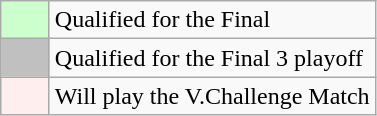<table class="wikitable">
<tr>
<td width="25" bgcolor=#CCFFCC></td>
<td>Qualified for the Final </td>
</tr>
<tr>
<td width="25" bgcolor=#c0c0c0></td>
<td>Qualified for the Final 3 playoff</td>
</tr>
<tr>
<td width="25" bgcolor=#FFEEEE></td>
<td>Will play the V.Challenge Match</td>
</tr>
</table>
